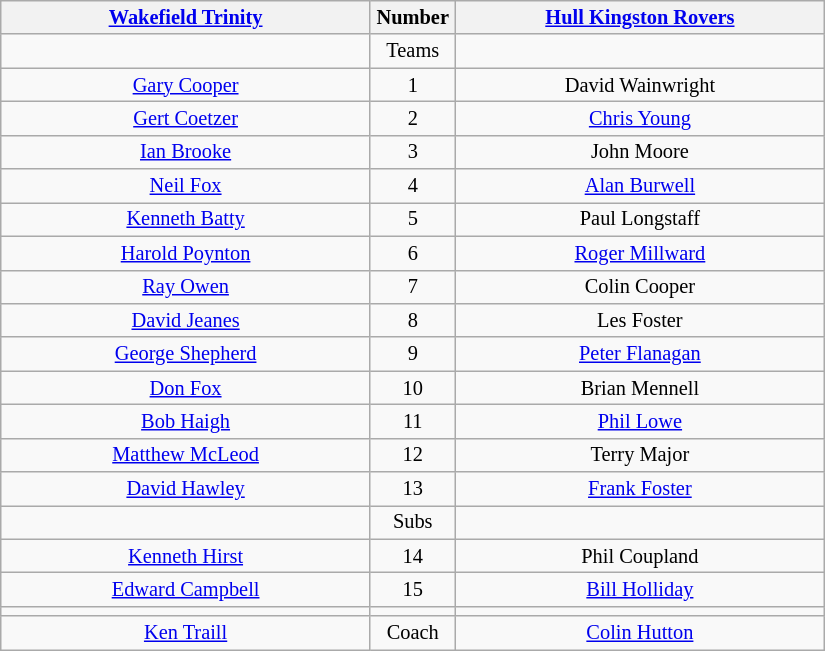<table class="wikitable" style="text-align:center; font-size: 85%">
<tr>
<th width=240 abbr=winner><a href='#'>Wakefield Trinity</a></th>
<th width=50 abbr="Number">Number</th>
<th width=240 abbr=runner-up><a href='#'>Hull Kingston Rovers</a></th>
</tr>
<tr>
<td></td>
<td>Teams</td>
<td></td>
</tr>
<tr>
<td><a href='#'>Gary Cooper</a></td>
<td>1</td>
<td>David Wainwright</td>
</tr>
<tr>
<td><a href='#'>Gert Coetzer</a></td>
<td>2</td>
<td><a href='#'>Chris Young</a></td>
</tr>
<tr>
<td><a href='#'>Ian Brooke</a></td>
<td>3</td>
<td>John Moore</td>
</tr>
<tr>
<td><a href='#'>Neil Fox</a></td>
<td>4</td>
<td><a href='#'>Alan Burwell</a></td>
</tr>
<tr>
<td><a href='#'>Kenneth Batty</a></td>
<td>5</td>
<td>Paul Longstaff</td>
</tr>
<tr>
<td><a href='#'>Harold Poynton</a></td>
<td>6</td>
<td><a href='#'>Roger Millward</a></td>
</tr>
<tr>
<td><a href='#'>Ray Owen</a></td>
<td>7</td>
<td>Colin Cooper</td>
</tr>
<tr>
<td><a href='#'>David Jeanes</a></td>
<td>8</td>
<td>Les Foster</td>
</tr>
<tr>
<td><a href='#'>George Shepherd</a></td>
<td>9</td>
<td><a href='#'>Peter Flanagan</a></td>
</tr>
<tr>
<td><a href='#'>Don Fox</a></td>
<td>10</td>
<td>Brian Mennell</td>
</tr>
<tr>
<td><a href='#'>Bob Haigh</a></td>
<td>11</td>
<td><a href='#'>Phil Lowe</a></td>
</tr>
<tr>
<td><a href='#'>Matthew McLeod</a></td>
<td>12</td>
<td>Terry Major</td>
</tr>
<tr>
<td><a href='#'>David Hawley</a></td>
<td>13</td>
<td><a href='#'>Frank Foster</a></td>
</tr>
<tr>
<td></td>
<td>Subs</td>
<td></td>
</tr>
<tr>
<td><a href='#'>Kenneth Hirst</a></td>
<td>14</td>
<td>Phil Coupland</td>
</tr>
<tr>
<td><a href='#'>Edward Campbell</a></td>
<td>15</td>
<td><a href='#'>Bill Holliday</a></td>
</tr>
<tr>
<td></td>
<td></td>
<td></td>
</tr>
<tr>
<td><a href='#'>Ken Traill</a></td>
<td>Coach</td>
<td><a href='#'>Colin Hutton</a></td>
</tr>
</table>
